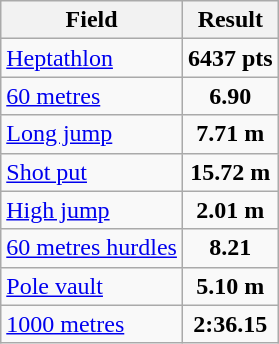<table class="wikitable">
<tr>
<th>Field</th>
<th>Result</th>
</tr>
<tr>
<td><a href='#'>Heptathlon</a></td>
<td align="center"><strong>6437 pts</strong></td>
</tr>
<tr>
<td><a href='#'>60 metres</a></td>
<td align="center"><strong>6.90</strong></td>
</tr>
<tr>
<td><a href='#'>Long jump</a></td>
<td align="center"><strong>7.71 m</strong></td>
</tr>
<tr>
<td><a href='#'>Shot put</a></td>
<td align="center"><strong>15.72 m</strong></td>
</tr>
<tr>
<td><a href='#'>High jump</a></td>
<td align="center"><strong>2.01 m</strong></td>
</tr>
<tr>
<td><a href='#'>60 metres hurdles</a></td>
<td align="center"><strong>8.21</strong></td>
</tr>
<tr>
<td><a href='#'>Pole vault</a></td>
<td align="center"><strong>5.10 m</strong></td>
</tr>
<tr>
<td><a href='#'>1000 metres</a></td>
<td align="center"><strong>2:36.15</strong></td>
</tr>
</table>
